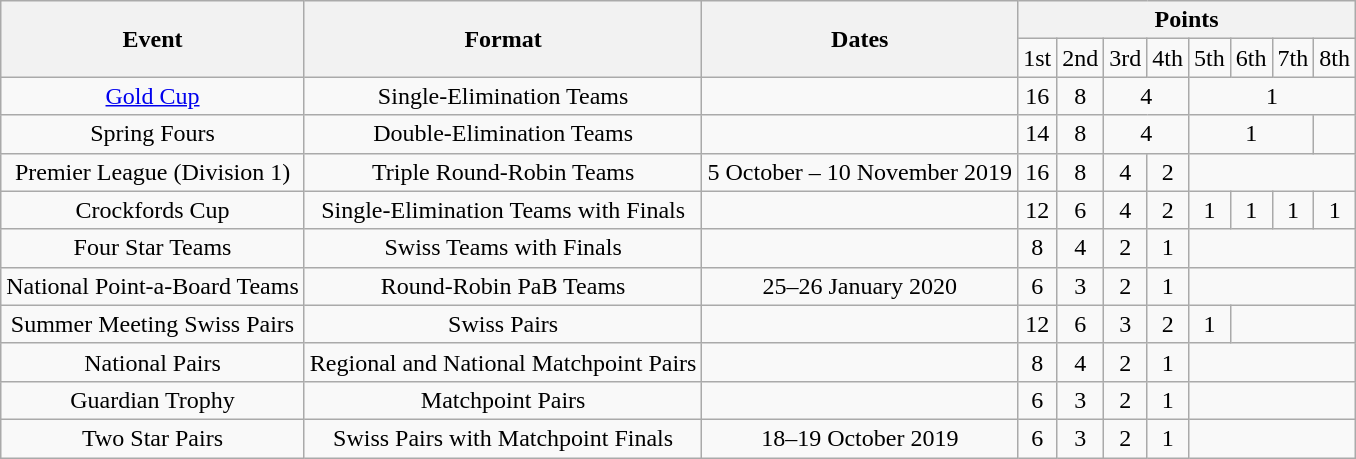<table class="wikitable" style="text-align:center;">
<tr>
<th rowspan="2">Event </th>
<th rowspan="2">Format</th>
<th rowspan="2">Dates</th>
<th colspan="8">Points</th>
</tr>
<tr>
<td>1st</td>
<td>2nd</td>
<td>3rd</td>
<td>4th</td>
<td>5th</td>
<td>6th</td>
<td>7th</td>
<td>8th</td>
</tr>
<tr>
<td><a href='#'>Gold Cup</a></td>
<td>Single-Elimination Teams</td>
<td></td>
<td>16</td>
<td>8</td>
<td colspan="2">4</td>
<td colspan="4">1</td>
</tr>
<tr>
<td>Spring Fours</td>
<td>Double-Elimination Teams</td>
<td></td>
<td>14</td>
<td>8</td>
<td colspan="2">4</td>
<td colspan="3">1</td>
<td></td>
</tr>
<tr>
<td>Premier League (Division 1)</td>
<td>Triple Round-Robin Teams</td>
<td>5 October – 10 November 2019</td>
<td>16</td>
<td>8</td>
<td>4</td>
<td>2</td>
<td colspan="4"></td>
</tr>
<tr>
<td>Crockfords Cup</td>
<td>Single-Elimination Teams with Finals</td>
<td></td>
<td>12</td>
<td>6</td>
<td>4</td>
<td>2</td>
<td>1</td>
<td>1</td>
<td>1</td>
<td>1</td>
</tr>
<tr>
<td>Four Star Teams</td>
<td>Swiss Teams with Finals</td>
<td></td>
<td>8</td>
<td>4</td>
<td>2</td>
<td>1</td>
<td colspan="4"></td>
</tr>
<tr>
<td>National Point-a-Board Teams</td>
<td>Round-Robin PaB Teams</td>
<td>25–26 January 2020</td>
<td>6</td>
<td>3</td>
<td>2</td>
<td>1</td>
<td colspan="4"></td>
</tr>
<tr>
<td>Summer Meeting Swiss Pairs</td>
<td>Swiss Pairs</td>
<td></td>
<td>12</td>
<td>6</td>
<td>3</td>
<td>2</td>
<td>1</td>
<td colspan="3"></td>
</tr>
<tr>
<td>National Pairs</td>
<td>Regional and National Matchpoint Pairs</td>
<td></td>
<td>8</td>
<td>4</td>
<td>2</td>
<td>1</td>
<td colspan="4"></td>
</tr>
<tr>
<td>Guardian Trophy</td>
<td>Matchpoint Pairs</td>
<td></td>
<td>6</td>
<td>3</td>
<td>2</td>
<td>1</td>
<td colspan="4"></td>
</tr>
<tr>
<td>Two Star Pairs</td>
<td>Swiss Pairs with Matchpoint Finals</td>
<td>18–19 October 2019</td>
<td>6</td>
<td>3</td>
<td>2</td>
<td>1</td>
<td colspan="4"></td>
</tr>
</table>
